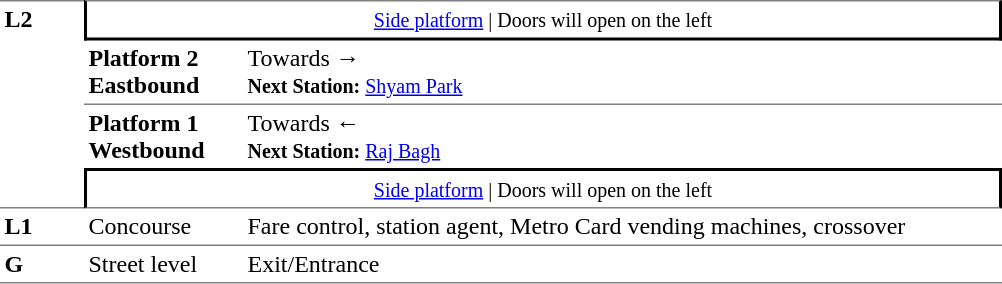<table table border=0 cellspacing=0 cellpadding=3>
<tr>
<td style="border-top:solid 1px grey;border-bottom:solid 1px grey;" width=50 rowspan=4 valign=top><strong>L2</strong></td>
<td style="border-top:solid 1px grey;border-right:solid 2px black;border-left:solid 2px black;border-bottom:solid 2px black;text-align:center;" colspan=2><small><a href='#'>Side platform</a> | Doors will open on the left </small></td>
</tr>
<tr>
<td style="border-bottom:solid 1px grey;" width=100><span><strong>Platform 2</strong><br><strong>Eastbound</strong></span></td>
<td style="border-bottom:solid 1px grey;" width=500>Towards → <br><small><strong>Next Station:</strong> <a href='#'>Shyam Park</a></small></td>
</tr>
<tr>
<td><span><strong>Platform 1</strong><br><strong>Westbound</strong></span></td>
<td><span></span>Towards ← <br><small><strong>Next Station:</strong> <a href='#'>Raj Bagh</a></small></td>
</tr>
<tr>
<td style="border-top:solid 2px black;border-right:solid 2px black;border-left:solid 2px black;border-bottom:solid 1px grey;text-align:center;" colspan=2><small><a href='#'>Side platform</a> | Doors will open on the left </small></td>
</tr>
<tr>
<td valign=top><strong>L1</strong></td>
<td valign=top>Concourse</td>
<td valign=top>Fare control, station agent, Metro Card vending machines, crossover</td>
</tr>
<tr>
<td style="border-bottom:solid 1px grey;border-top:solid 1px grey;" width=50 valign=top><strong>G</strong></td>
<td style="border-top:solid 1px grey;border-bottom:solid 1px grey;" width=100 valign=top>Street level</td>
<td style="border-top:solid 1px grey;border-bottom:solid 1px grey;" width=500 valign=top>Exit/Entrance</td>
</tr>
</table>
